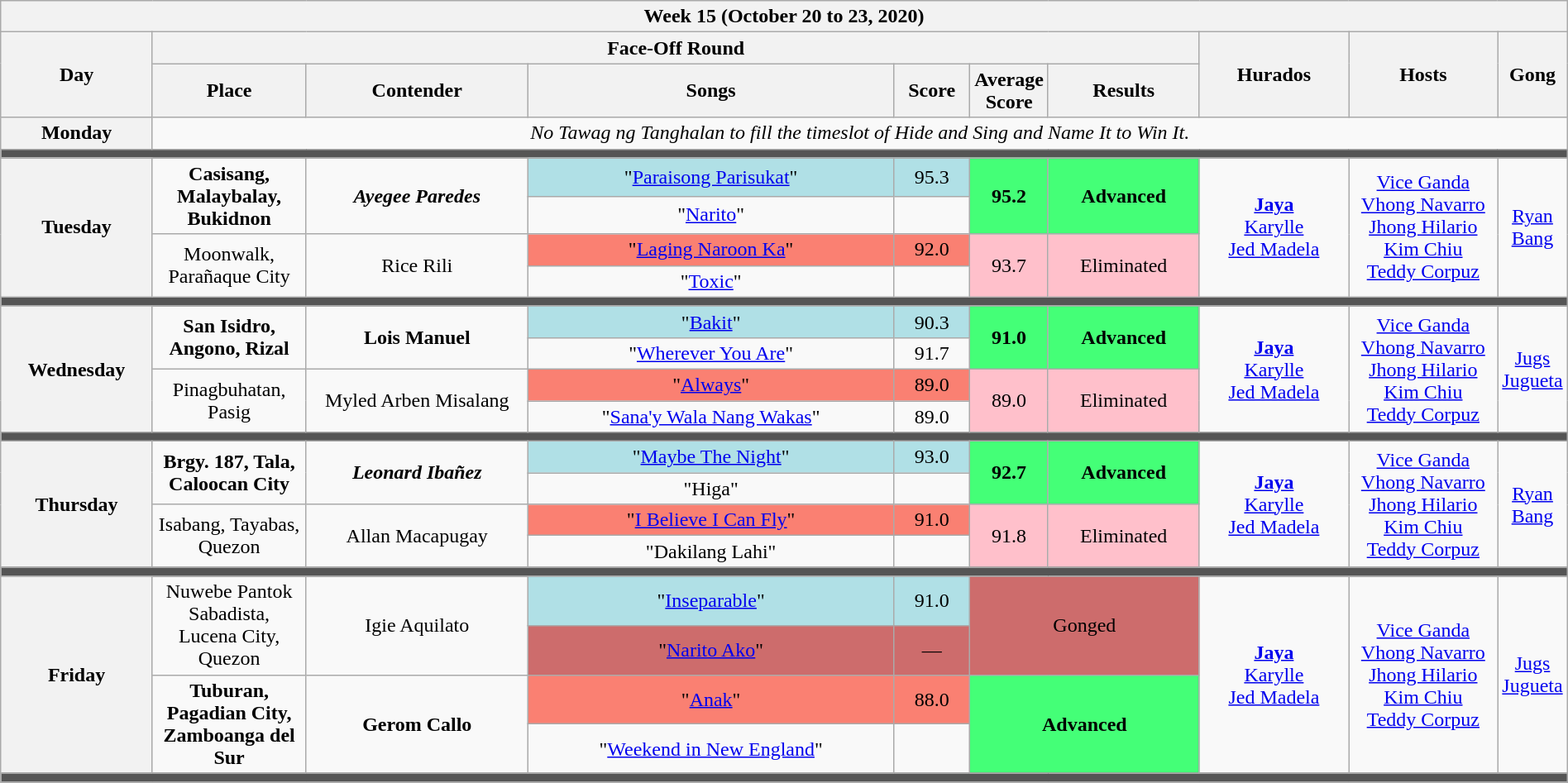<table class="wikitable mw-collapsible mw-collapsed"" style="text-align:center; width:100%">
<tr>
<th colspan="10">Week 15 (October 20 to 23, 2020)</th>
</tr>
<tr>
<th rowspan="2" width="10%">Day</th>
<th colspan="6">Face-Off Round</th>
<th rowspan="2" width="10%">Hurados</th>
<th rowspan="2" width="10%">Hosts</th>
<th rowspan="2" width="05%">Gong</th>
</tr>
<tr>
<th width="10%">Place</th>
<th width="15%">Contender</th>
<th width="25%">Songs</th>
<th width="05%">Score</th>
<th width="05%">Average Score</th>
<th width="10%">Results</th>
</tr>
<tr>
<th rowspan="1">Monday<br><small></small></th>
<td colspan="15"><em>No Tawag ng Tanghalan to fill the timeslot of Hide and Sing and Name It to Win It.</em></td>
</tr>
<tr>
<th colspan="10" style="background:#555;"></th>
</tr>
<tr>
<th rowspan="4">Tuesday<br><small></small></th>
<td rowspan="2" style="background:__;"><strong>Casisang, Malaybalay, Bukidnon</strong></td>
<td rowspan="2" style="background:__;"><strong><em>Ayegee Paredes</em></strong></td>
<td style="background:#B0E0E6;">"<a href='#'>Paraisong Parisukat</a>"</td>
<td style="background:#B0E0E6;">95.3</td>
<td rowspan="2" style="background:#44ff77;"><strong>95.2</strong></td>
<td rowspan="2" style="background:#44ff77;"><strong>Advanced</strong></td>
<td rowspan="4"><strong><a href='#'>Jaya</a></strong><br> <a href='#'>Karylle</a> <br> <a href='#'>Jed Madela</a></td>
<td rowspan="4"><a href='#'>Vice Ganda</a><br><a href='#'>Vhong Navarro</a><br><a href='#'>Jhong Hilario</a><br><a href='#'>Kim Chiu</a><br><a href='#'>Teddy Corpuz</a></td>
<td rowspan="4"><a href='#'>Ryan Bang</a></td>
</tr>
<tr>
<td>"<a href='#'>Narito</a>"</td>
<td></td>
</tr>
<tr>
<td rowspan="2" style="background:#;">Moonwalk, Parañaque City</td>
<td rowspan="2" style="background:#;">Rice Rili</td>
<td style="background:#FA8072;">"<a href='#'>Laging Naroon Ka</a>"</td>
<td style="background:#FA8072;">92.0</td>
<td rowspan="2" style="background:pink;">93.7</td>
<td rowspan="2" style="background:pink;">Eliminated</td>
</tr>
<tr>
<td>"<a href='#'>Toxic</a>"</td>
<td></td>
</tr>
<tr>
<th colspan="10" style="background:#555;"></th>
</tr>
<tr>
<th rowspan="4">Wednesday<br><small></small></th>
<td rowspan="2" style="background:__;"><strong>San Isidro, Angono, Rizal</strong></td>
<td rowspan="2" style="background:__;"><strong>Lois Manuel</strong></td>
<td style="background:#B0E0E6;">"<a href='#'>Bakit</a>"</td>
<td style="background:#B0E0E6;">90.3</td>
<td rowspan="2" style="background:#44ff77;"><strong>91.0</strong></td>
<td rowspan="2" style="background:#44ff77;"><strong>Advanced</strong></td>
<td rowspan="4"><strong><a href='#'>Jaya</a></strong><br> <a href='#'>Karylle</a> <br> <a href='#'>Jed Madela</a></td>
<td rowspan="4"><a href='#'>Vice Ganda</a><br><a href='#'>Vhong Navarro</a><br><a href='#'>Jhong Hilario</a><br><a href='#'>Kim Chiu</a><br><a href='#'>Teddy Corpuz</a></td>
<td rowspan="4"><a href='#'>Jugs Jugueta</a></td>
</tr>
<tr>
<td>"<a href='#'>Wherever You Are</a>"</td>
<td>91.7</td>
</tr>
<tr>
<td rowspan="2" style="background:#;">Pinagbuhatan, Pasig</td>
<td rowspan="2" style="background:#;">Myled Arben Misalang</td>
<td style="background:#FA8072;">"<a href='#'>Always</a>"</td>
<td style="background:#FA8072;">89.0</td>
<td rowspan="2" style="background:pink;">89.0</td>
<td rowspan="2" style="background:pink;">Eliminated</td>
</tr>
<tr>
<td>"<a href='#'>Sana'y Wala Nang Wakas</a>"</td>
<td>89.0</td>
</tr>
<tr>
<th colspan="10" style="background:#555;"></th>
</tr>
<tr>
<th rowspan="4">Thursday<br><small></small></th>
<td rowspan="2" style="background:__;"><strong>Brgy. 187, Tala, Caloocan City</strong></td>
<td rowspan="2" style="background:__;"><strong><em>Leonard Ibañez</em></strong></td>
<td style="background:#B0E0E6;">"<a href='#'>Maybe The Night</a>"</td>
<td style="background:#B0E0E6;">93.0</td>
<td rowspan="2" style="background:#44ff77;"><strong>92.7</strong></td>
<td rowspan="2" style="background:#44ff77;"><strong>Advanced</strong></td>
<td rowspan="4"><strong><a href='#'>Jaya</a></strong><br> <a href='#'>Karylle</a> <br> <a href='#'>Jed Madela</a></td>
<td rowspan="4"><a href='#'>Vice Ganda</a><br><a href='#'>Vhong Navarro</a><br><a href='#'>Jhong Hilario</a><br><a href='#'>Kim Chiu</a><br><a href='#'>Teddy Corpuz</a></td>
<td rowspan="4"><a href='#'>Ryan Bang</a></td>
</tr>
<tr>
<td>"Higa"</td>
<td></td>
</tr>
<tr>
<td rowspan="2" style="background:#;">Isabang, Tayabas, Quezon</td>
<td rowspan="2" style="background:#;">Allan Macapugay</td>
<td style="background:#FA8072;">"<a href='#'>I Believe I Can Fly</a>"</td>
<td style="background:#FA8072;">91.0</td>
<td rowspan="2" style="background:pink;">91.8</td>
<td rowspan="2" style="background:pink;">Eliminated</td>
</tr>
<tr>
<td>"Dakilang Lahi"</td>
<td></td>
</tr>
<tr>
<th colspan="10" style="background:#555;"></th>
</tr>
<tr>
<th rowspan="4">Friday<br><small></small></th>
<td rowspan="2" style="background:__;">Nuwebe Pantok Sabadista, Lucena City, Quezon</td>
<td rowspan="2" style="background:__;">Igie Aquilato</td>
<td style="background:#B0E0E6;">"<a href='#'>Inseparable</a>"</td>
<td style="background:#B0E0E6;">91.0</td>
<td rowspan= "2" colspan="2" style="background:#CD6C6C;">Gonged</td>
<td rowspan="4"><strong><a href='#'>Jaya</a></strong><br> <a href='#'>Karylle</a> <br> <a href='#'>Jed Madela</a></td>
<td rowspan="4"><a href='#'>Vice Ganda</a><br><a href='#'>Vhong Navarro</a><br><a href='#'>Jhong Hilario</a><br><a href='#'>Kim Chiu</a><br><a href='#'>Teddy Corpuz</a></td>
<td rowspan="4"><a href='#'>Jugs Jugueta</a></td>
</tr>
<tr>
<td style="background:#CD6C6C;">"<a href='#'>Narito Ako</a>"</td>
<td style="background:#CD6C6C;">—</td>
</tr>
<tr>
<td rowspan="2" style="background:#;"><strong>Tuburan, Pagadian City, Zamboanga del Sur</strong></td>
<td rowspan="2" style="background:#;"><strong>Gerom Callo</strong></td>
<td style="background:#FA8072;">"<a href='#'>Anak</a>"</td>
<td style="background:#FA8072;">88.0</td>
<td rowspan= "2" colspan="2" style="background:#44ff77;"><strong>Advanced</strong></td>
</tr>
<tr>
<td>"<a href='#'>Weekend in New England</a>"</td>
<td></td>
</tr>
<tr>
<th colspan="10" style="background:#555;"></th>
</tr>
<tr>
</tr>
</table>
